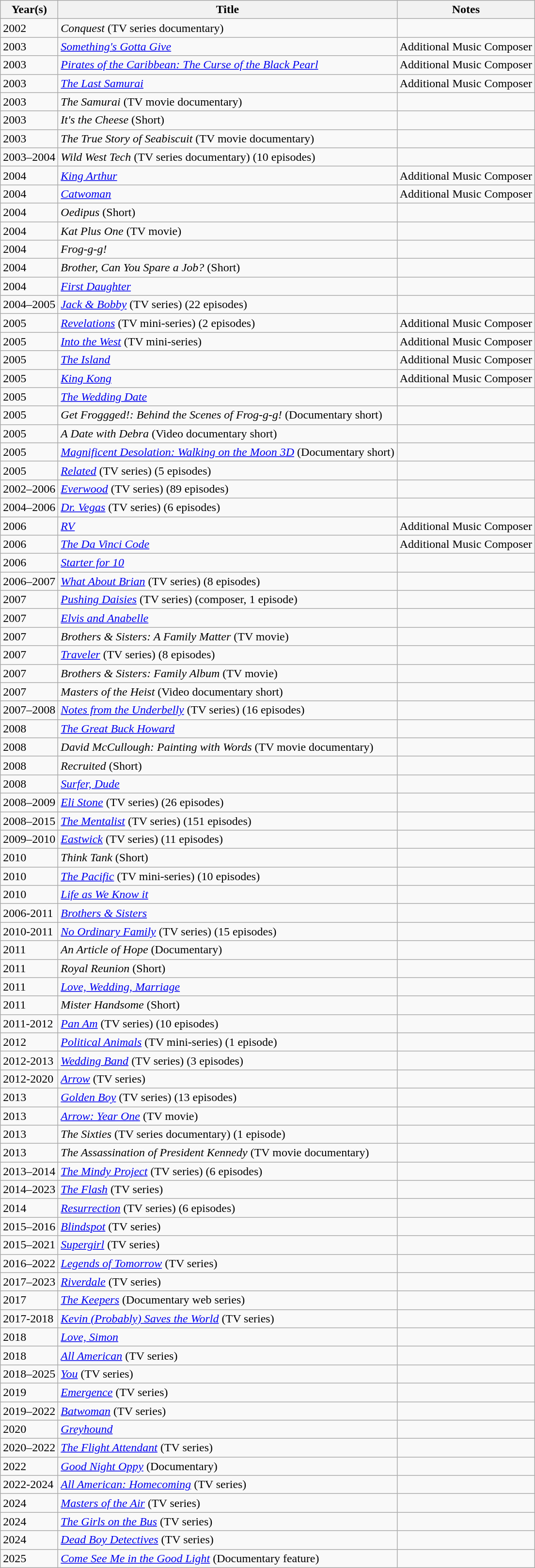<table class="wikitable sortable">
<tr>
<th>Year(s)</th>
<th>Title</th>
<th>Notes</th>
</tr>
<tr>
<td>2002</td>
<td><em>Conquest</em> (TV series documentary)</td>
<td></td>
</tr>
<tr>
<td>2003</td>
<td><em><a href='#'>Something's Gotta Give</a></em></td>
<td>Additional Music Composer</td>
</tr>
<tr>
<td>2003</td>
<td><em><a href='#'>Pirates of the Caribbean: The Curse of the Black Pearl</a></em></td>
<td>Additional Music Composer</td>
</tr>
<tr>
<td>2003</td>
<td><em><a href='#'>The Last Samurai</a></em></td>
<td>Additional Music Composer</td>
</tr>
<tr>
<td>2003</td>
<td><em>The Samurai</em> (TV movie documentary)</td>
<td></td>
</tr>
<tr>
<td>2003</td>
<td><em>It's the Cheese</em> (Short)</td>
<td></td>
</tr>
<tr>
<td>2003</td>
<td><em>The True Story of Seabiscuit</em> (TV movie documentary)</td>
<td></td>
</tr>
<tr>
<td>2003–2004</td>
<td><em>Wild West Tech</em> (TV series documentary) (10 episodes)</td>
<td></td>
</tr>
<tr>
<td>2004</td>
<td><em><a href='#'>King Arthur</a></em></td>
<td>Additional Music Composer</td>
</tr>
<tr>
<td>2004</td>
<td><em><a href='#'>Catwoman</a></em></td>
<td>Additional Music Composer</td>
</tr>
<tr>
<td>2004</td>
<td><em>Oedipus</em> (Short)</td>
<td></td>
</tr>
<tr>
<td>2004</td>
<td><em>Kat Plus One</em> (TV movie)</td>
<td></td>
</tr>
<tr>
<td>2004</td>
<td><em>Frog-g-g!</em></td>
<td></td>
</tr>
<tr>
<td>2004</td>
<td><em>Brother, Can You Spare a Job?</em> (Short)</td>
<td></td>
</tr>
<tr>
<td>2004</td>
<td><em><a href='#'>First Daughter</a></em></td>
<td></td>
</tr>
<tr>
<td>2004–2005</td>
<td><em><a href='#'>Jack & Bobby</a></em> (TV series) (22 episodes)</td>
<td></td>
</tr>
<tr>
<td>2005</td>
<td><em><a href='#'>Revelations</a></em> (TV mini-series) (2 episodes)</td>
<td>Additional Music Composer</td>
</tr>
<tr>
<td>2005</td>
<td><em><a href='#'>Into the West</a></em> (TV mini-series)</td>
<td>Additional Music Composer</td>
</tr>
<tr>
<td>2005</td>
<td><em><a href='#'>The Island</a></em></td>
<td>Additional Music Composer</td>
</tr>
<tr>
<td>2005</td>
<td><em><a href='#'>King Kong</a></em></td>
<td>Additional Music Composer</td>
</tr>
<tr>
<td>2005</td>
<td><em><a href='#'>The Wedding Date</a></em></td>
<td></td>
</tr>
<tr>
<td>2005</td>
<td><em>Get Froggged!: Behind the Scenes of Frog-g-g!</em> (Documentary short)</td>
<td></td>
</tr>
<tr>
<td>2005</td>
<td><em>A Date with Debra</em> (Video documentary short)</td>
<td></td>
</tr>
<tr>
<td>2005</td>
<td><em><a href='#'>Magnificent Desolation: Walking on the Moon 3D</a></em> (Documentary short)</td>
<td></td>
</tr>
<tr>
<td>2005</td>
<td><em><a href='#'>Related</a></em> (TV series) (5 episodes)</td>
<td></td>
</tr>
<tr>
<td>2002–2006</td>
<td><em><a href='#'>Everwood</a></em> (TV series) (89 episodes)</td>
<td></td>
</tr>
<tr>
<td>2004–2006</td>
<td><em><a href='#'>Dr. Vegas</a></em> (TV series) (6 episodes)</td>
<td></td>
</tr>
<tr>
<td>2006</td>
<td><em><a href='#'>RV</a></em></td>
<td>Additional Music Composer</td>
</tr>
<tr>
<td>2006</td>
<td><em><a href='#'>The Da Vinci Code</a></em></td>
<td>Additional Music Composer</td>
</tr>
<tr>
<td>2006</td>
<td><em><a href='#'>Starter for 10</a></em></td>
<td></td>
</tr>
<tr>
<td>2006–2007</td>
<td><em><a href='#'>What About Brian</a></em> (TV series) (8 episodes)</td>
<td></td>
</tr>
<tr>
<td>2007</td>
<td><em><a href='#'>Pushing Daisies</a></em> (TV series) (composer, 1 episode)</td>
<td></td>
</tr>
<tr>
<td>2007</td>
<td><em><a href='#'>Elvis and Anabelle</a></em></td>
<td></td>
</tr>
<tr>
<td>2007</td>
<td><em>Brothers & Sisters: A Family Matter</em> (TV movie)</td>
<td></td>
</tr>
<tr>
<td>2007</td>
<td><em><a href='#'>Traveler</a></em> (TV series) (8 episodes)</td>
<td></td>
</tr>
<tr>
<td>2007</td>
<td><em>Brothers & Sisters: Family Album</em> (TV movie)</td>
<td></td>
</tr>
<tr>
<td>2007</td>
<td><em>Masters of the Heist</em> (Video documentary short)</td>
<td></td>
</tr>
<tr>
<td>2007–2008</td>
<td><em><a href='#'>Notes from the Underbelly</a></em> (TV series) (16 episodes)</td>
<td></td>
</tr>
<tr>
<td>2008</td>
<td><em><a href='#'>The Great Buck Howard</a></em></td>
<td></td>
</tr>
<tr>
<td>2008</td>
<td><em>David McCullough: Painting with Words</em> (TV movie documentary)</td>
<td></td>
</tr>
<tr>
<td>2008</td>
<td><em>Recruited</em> (Short)</td>
<td></td>
</tr>
<tr>
<td>2008</td>
<td><em><a href='#'>Surfer, Dude</a></em></td>
<td></td>
</tr>
<tr>
<td>2008–2009</td>
<td><em><a href='#'>Eli Stone</a></em> (TV series) (26 episodes)</td>
<td></td>
</tr>
<tr>
<td>2008–2015</td>
<td><em><a href='#'>The Mentalist</a></em> (TV series) (151 episodes)</td>
<td></td>
</tr>
<tr>
<td>2009–2010</td>
<td><em><a href='#'>Eastwick</a></em> (TV series) (11 episodes)</td>
<td></td>
</tr>
<tr>
<td>2010</td>
<td><em>Think Tank</em> (Short)</td>
<td></td>
</tr>
<tr>
<td>2010</td>
<td><em><a href='#'>The Pacific</a></em> (TV mini-series) (10 episodes)</td>
<td></td>
</tr>
<tr>
<td>2010</td>
<td><em><a href='#'>Life as We Know it</a></em></td>
<td></td>
</tr>
<tr>
<td>2006-2011</td>
<td><em><a href='#'>Brothers & Sisters</a></em></td>
<td></td>
</tr>
<tr>
<td>2010-2011</td>
<td><em><a href='#'>No Ordinary Family</a></em> (TV series) (15 episodes)</td>
<td></td>
</tr>
<tr>
<td>2011</td>
<td><em>An Article of Hope</em> (Documentary)</td>
<td></td>
</tr>
<tr>
<td>2011</td>
<td><em>Royal Reunion</em> (Short)</td>
<td></td>
</tr>
<tr>
<td>2011</td>
<td><em><a href='#'>Love, Wedding, Marriage</a></em></td>
<td></td>
</tr>
<tr>
<td>2011</td>
<td><em>Mister Handsome</em> (Short)</td>
<td></td>
</tr>
<tr>
<td>2011-2012</td>
<td><em><a href='#'>Pan Am</a></em> (TV series) (10 episodes)</td>
<td></td>
</tr>
<tr>
<td>2012</td>
<td><em><a href='#'>Political Animals</a></em> (TV mini-series) (1 episode)</td>
<td></td>
</tr>
<tr>
<td>2012-2013</td>
<td><em><a href='#'>Wedding Band</a></em> (TV series) (3 episodes)</td>
<td></td>
</tr>
<tr>
<td>2012-2020</td>
<td><em><a href='#'>Arrow</a></em> (TV series)</td>
<td></td>
</tr>
<tr>
<td>2013</td>
<td><em><a href='#'>Golden Boy</a></em> (TV series) (13 episodes)</td>
<td></td>
</tr>
<tr>
<td>2013</td>
<td><em><a href='#'>Arrow: Year One</a></em> (TV movie)</td>
<td></td>
</tr>
<tr>
<td>2013</td>
<td><em>The Sixties</em> (TV series documentary) (1 episode)</td>
<td></td>
</tr>
<tr>
<td>2013</td>
<td><em>The Assassination of President Kennedy</em> (TV movie documentary)</td>
<td></td>
</tr>
<tr>
<td>2013–2014</td>
<td><em><a href='#'>The Mindy Project</a></em> (TV series) (6 episodes)</td>
<td></td>
</tr>
<tr>
<td>2014–2023</td>
<td><em><a href='#'>The Flash</a></em> (TV series)</td>
<td></td>
</tr>
<tr>
<td>2014</td>
<td><em><a href='#'>Resurrection</a></em> (TV series) (6 episodes)</td>
<td></td>
</tr>
<tr>
<td>2015–2016</td>
<td><em><a href='#'>Blindspot</a></em> (TV series)</td>
<td></td>
</tr>
<tr>
<td>2015–2021</td>
<td><em><a href='#'>Supergirl</a></em> (TV series)</td>
<td></td>
</tr>
<tr>
<td>2016–2022</td>
<td><em><a href='#'>Legends of Tomorrow</a></em> (TV series)</td>
<td></td>
</tr>
<tr>
<td>2017–2023</td>
<td><em><a href='#'>Riverdale</a></em> (TV series)</td>
<td></td>
</tr>
<tr>
<td>2017</td>
<td><em><a href='#'>The Keepers</a></em> (Documentary web series)</td>
<td></td>
</tr>
<tr>
<td>2017-2018</td>
<td><em><a href='#'>Kevin (Probably) Saves the World</a></em> (TV series)</td>
<td></td>
</tr>
<tr>
<td>2018</td>
<td><em><a href='#'>Love, Simon</a></em></td>
<td></td>
</tr>
<tr>
<td>2018</td>
<td><em><a href='#'>All American</a></em> (TV series)</td>
<td></td>
</tr>
<tr>
<td>2018–2025</td>
<td><em><a href='#'>You</a></em> (TV series)</td>
<td></td>
</tr>
<tr>
<td>2019</td>
<td><em><a href='#'>Emergence</a></em> (TV series)</td>
<td></td>
</tr>
<tr>
<td>2019–2022</td>
<td><em><a href='#'>Batwoman</a></em> (TV series)</td>
<td></td>
</tr>
<tr>
<td>2020</td>
<td><em><a href='#'>Greyhound</a></em></td>
<td></td>
</tr>
<tr>
<td>2020–2022</td>
<td><em><a href='#'>The Flight Attendant</a></em> (TV series)</td>
<td></td>
</tr>
<tr>
<td>2022</td>
<td><em><a href='#'>Good Night Oppy</a></em> (Documentary)</td>
<td></td>
</tr>
<tr>
<td>2022-2024</td>
<td><em><a href='#'>All American: Homecoming</a></em> (TV series)</td>
<td></td>
</tr>
<tr>
<td>2024</td>
<td><em><a href='#'>Masters of the Air</a></em> (TV series)</td>
<td></td>
</tr>
<tr>
<td>2024</td>
<td><em><a href='#'>The Girls on the Bus</a></em> (TV series)</td>
<td></td>
</tr>
<tr>
<td>2024</td>
<td><em><a href='#'>Dead Boy Detectives</a></em> (TV series)</td>
<td></td>
</tr>
<tr>
<td>2025</td>
<td><em><a href='#'>Come See Me in the Good Light</a></em> (Documentary feature)</td>
<td></td>
</tr>
</table>
